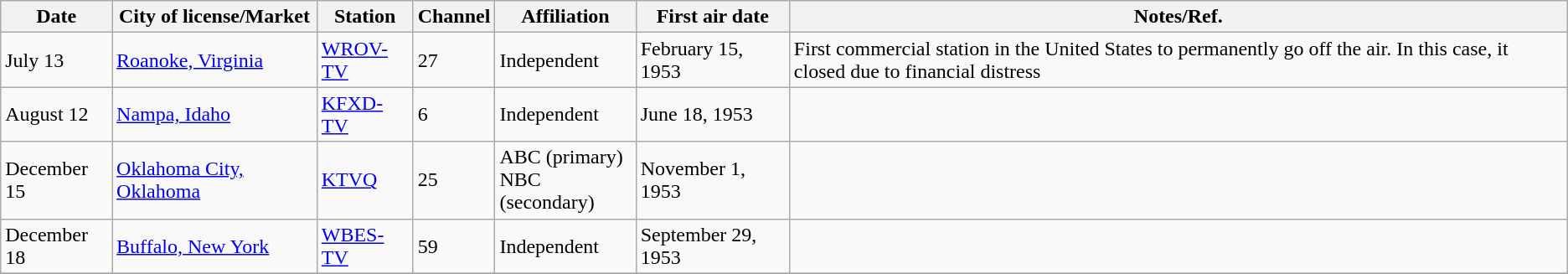<table class="wikitable unsortable">
<tr>
<th>Date</th>
<th>City of license/Market</th>
<th>Station</th>
<th>Channel</th>
<th>Affiliation</th>
<th>First air date</th>
<th>Notes/Ref.</th>
</tr>
<tr>
<td>July 13</td>
<td><a href='#'>Roanoke, Virginia</a></td>
<td><a href='#'>WROV-TV</a></td>
<td>27</td>
<td>Independent</td>
<td>February 15, 1953</td>
<td>First commercial station in the United States to permanently go off the air. In this case, it closed due to financial distress</td>
</tr>
<tr>
<td>August 12</td>
<td><a href='#'>Nampa, Idaho</a></td>
<td><a href='#'>KFXD-TV</a></td>
<td>6</td>
<td>Independent</td>
<td>June 18, 1953</td>
<td></td>
</tr>
<tr>
<td>December 15</td>
<td><a href='#'>Oklahoma City, Oklahoma</a></td>
<td><a href='#'>KTVQ</a></td>
<td>25</td>
<td>ABC (primary) <br> NBC (secondary)</td>
<td>November 1, 1953</td>
<td></td>
</tr>
<tr>
<td>December 18</td>
<td><a href='#'>Buffalo, New York</a></td>
<td><a href='#'>WBES-TV</a></td>
<td>59</td>
<td>Independent</td>
<td>September 29, 1953</td>
<td></td>
</tr>
<tr>
</tr>
</table>
